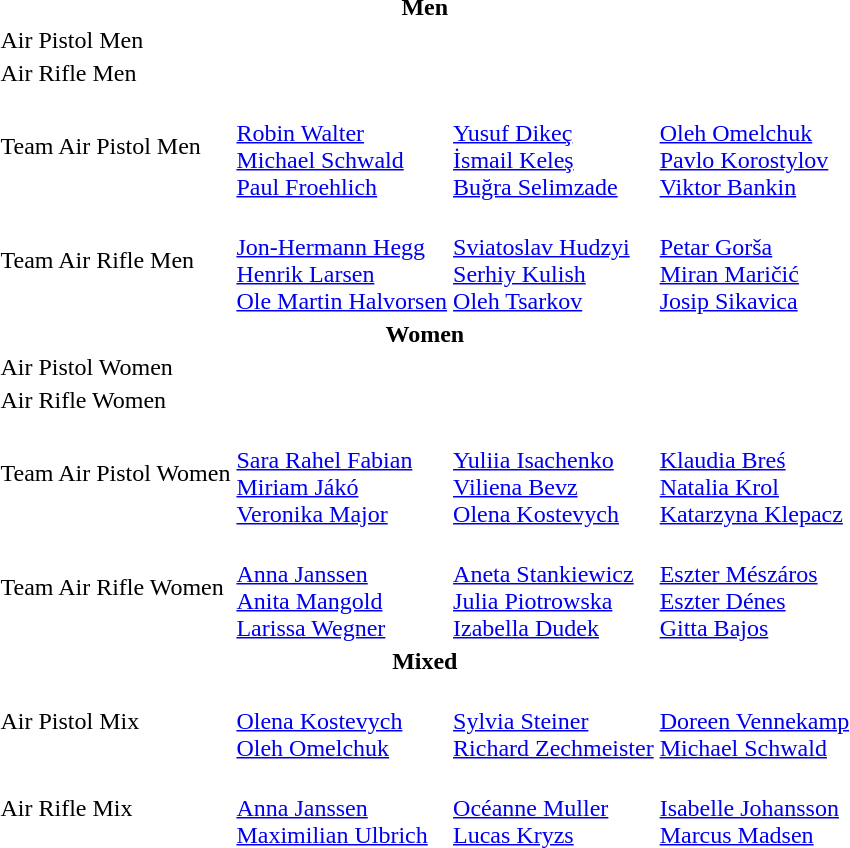<table>
<tr>
<th colspan=4>Men</th>
</tr>
<tr>
<td>Air Pistol Men</td>
<td></td>
<td></td>
<td></td>
</tr>
<tr>
<td>Air Rifle Men</td>
<td></td>
<td></td>
<td></td>
</tr>
<tr>
<td>Team Air Pistol Men</td>
<td><br><a href='#'>Robin Walter</a><br><a href='#'>Michael Schwald</a><br><a href='#'>Paul Froehlich</a></td>
<td><br><a href='#'>Yusuf Dikeç</a><br><a href='#'>İsmail Keleş</a><br><a href='#'>Buğra Selimzade</a></td>
<td><br><a href='#'>Oleh Omelchuk</a><br><a href='#'>Pavlo Korostylov</a><br><a href='#'>Viktor Bankin</a></td>
</tr>
<tr>
<td>Team Air Rifle Men</td>
<td><br><a href='#'>Jon-Hermann Hegg</a><br><a href='#'>Henrik Larsen</a><br><a href='#'>Ole Martin Halvorsen</a></td>
<td><br><a href='#'>Sviatoslav Hudzyi</a><br><a href='#'>Serhiy Kulish</a><br><a href='#'>Oleh Tsarkov</a></td>
<td><br><a href='#'>Petar Gorša</a><br><a href='#'>Miran Maričić</a><br><a href='#'>Josip Sikavica</a></td>
</tr>
<tr>
<th colspan=4>Women</th>
</tr>
<tr>
<td>Air Pistol Women</td>
<td></td>
<td></td>
<td></td>
</tr>
<tr>
<td>Air Rifle Women</td>
<td></td>
<td></td>
<td></td>
</tr>
<tr>
<td>Team Air Pistol Women</td>
<td><br><a href='#'>Sara Rahel Fabian</a><br><a href='#'>Miriam Jákó</a><br><a href='#'>Veronika Major</a></td>
<td><br><a href='#'>Yuliia Isachenko</a><br><a href='#'>Viliena Bevz</a><br><a href='#'>Olena Kostevych</a></td>
<td><br><a href='#'>Klaudia Breś</a><br><a href='#'>Natalia Krol</a><br><a href='#'>Katarzyna Klepacz</a></td>
</tr>
<tr>
<td>Team Air Rifle Women</td>
<td><br><a href='#'>Anna Janssen</a><br><a href='#'>Anita Mangold</a><br><a href='#'>Larissa Wegner</a></td>
<td><br><a href='#'>Aneta Stankiewicz</a><br><a href='#'>Julia Piotrowska</a><br><a href='#'>Izabella Dudek</a></td>
<td><br><a href='#'>Eszter Mészáros</a><br><a href='#'>Eszter Dénes</a><br><a href='#'>Gitta Bajos</a></td>
</tr>
<tr>
<th colspan=4>Mixed</th>
</tr>
<tr>
<td>Air Pistol Mix</td>
<td><br><a href='#'>Olena Kostevych</a><br><a href='#'>Oleh Omelchuk</a></td>
<td><br><a href='#'>Sylvia Steiner</a><br><a href='#'>Richard Zechmeister</a></td>
<td><br><a href='#'>Doreen Vennekamp</a><br><a href='#'>Michael Schwald</a></td>
</tr>
<tr>
<td>Air Rifle Mix</td>
<td><br><a href='#'>Anna Janssen</a><br><a href='#'>Maximilian Ulbrich</a></td>
<td><br><a href='#'>Océanne Muller</a><br><a href='#'>Lucas Kryzs</a></td>
<td><br><a href='#'>Isabelle Johansson</a><br><a href='#'>Marcus Madsen</a></td>
</tr>
</table>
